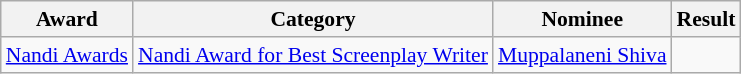<table class="wikitable" style="font-size:90%;">
<tr>
<th>Award</th>
<th>Category</th>
<th>Nominee</th>
<th>Result</th>
</tr>
<tr>
<td><a href='#'>Nandi Awards</a></td>
<td><a href='#'>Nandi Award for Best Screenplay Writer</a></td>
<td><a href='#'>Muppalaneni Shiva</a></td>
<td></td>
</tr>
</table>
